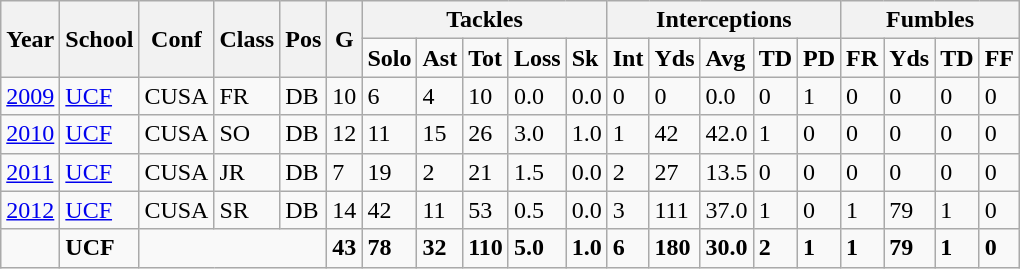<table class="wikitable">
<tr>
<th rowspan="2">Year</th>
<th rowspan="2">School</th>
<th rowspan="2">Conf</th>
<th rowspan="2">Class</th>
<th rowspan="2">Pos</th>
<th rowspan="2">G</th>
<th colspan="5" style="text-align: center; font-weight:bold;">Tackles</th>
<th colspan="5" style="text-align: center; font-weight:bold;">Interceptions</th>
<th colspan="4" style="text-align: center; font-weight:bold;">Fumbles</th>
</tr>
<tr>
<td style="font-weight:bold;">Solo</td>
<td style="font-weight:bold;">Ast</td>
<td style="font-weight:bold;">Tot</td>
<td style="font-weight:bold;">Loss</td>
<td style="font-weight:bold;">Sk</td>
<td style="font-weight:bold;">Int</td>
<td style="font-weight:bold;">Yds</td>
<td style="font-weight:bold;">Avg</td>
<td style="font-weight:bold;">TD</td>
<td style="font-weight:bold;">PD</td>
<td style="font-weight:bold;">FR</td>
<td style="font-weight:bold;">Yds</td>
<td style="font-weight:bold;">TD</td>
<td style="font-weight:bold;">FF</td>
</tr>
<tr>
<td><a href='#'>2009</a></td>
<td><a href='#'>UCF</a></td>
<td>CUSA</td>
<td>FR</td>
<td>DB</td>
<td>10</td>
<td>6</td>
<td>4</td>
<td>10</td>
<td>0.0</td>
<td>0.0</td>
<td>0</td>
<td>0</td>
<td>0.0</td>
<td>0</td>
<td>1</td>
<td>0</td>
<td>0</td>
<td>0</td>
<td>0</td>
</tr>
<tr>
<td><a href='#'>2010</a></td>
<td><a href='#'>UCF</a></td>
<td>CUSA</td>
<td>SO</td>
<td>DB</td>
<td>12</td>
<td>11</td>
<td>15</td>
<td>26</td>
<td>3.0</td>
<td>1.0</td>
<td>1</td>
<td>42</td>
<td>42.0</td>
<td>1</td>
<td>0</td>
<td>0</td>
<td>0</td>
<td>0</td>
<td>0</td>
</tr>
<tr>
<td><a href='#'>2011</a></td>
<td><a href='#'>UCF</a></td>
<td>CUSA</td>
<td>JR</td>
<td>DB</td>
<td>7</td>
<td>19</td>
<td>2</td>
<td>21</td>
<td>1.5</td>
<td>0.0</td>
<td>2</td>
<td>27</td>
<td>13.5</td>
<td>0</td>
<td>0</td>
<td>0</td>
<td>0</td>
<td>0</td>
<td>0</td>
</tr>
<tr>
<td><a href='#'>2012</a></td>
<td><a href='#'>UCF</a></td>
<td>CUSA</td>
<td>SR</td>
<td>DB</td>
<td>14</td>
<td>42</td>
<td>11</td>
<td>53</td>
<td>0.5</td>
<td>0.0</td>
<td>3</td>
<td>111</td>
<td>37.0</td>
<td>1</td>
<td>0</td>
<td>1</td>
<td>79</td>
<td>1</td>
<td>0</td>
</tr>
<tr>
<td style="font-weight:bold;"></td>
<td style="font-weight:bold;">UCF</td>
<td colspan="3" style="font-weight:bold;"></td>
<td style="font-weight:bold;">43</td>
<td style="font-weight:bold;">78</td>
<td style="font-weight:bold;">32</td>
<td style="font-weight:bold;">110</td>
<td style="font-weight:bold;">5.0</td>
<td style="font-weight:bold;">1.0</td>
<td style="font-weight:bold;">6</td>
<td style="font-weight:bold;">180</td>
<td style="font-weight:bold;">30.0</td>
<td style="font-weight:bold;">2</td>
<td style="font-weight:bold;">1</td>
<td style="font-weight:bold;">1</td>
<td style="font-weight:bold;">79</td>
<td style="font-weight:bold;">1</td>
<td style="font-weight:bold;">0</td>
</tr>
</table>
